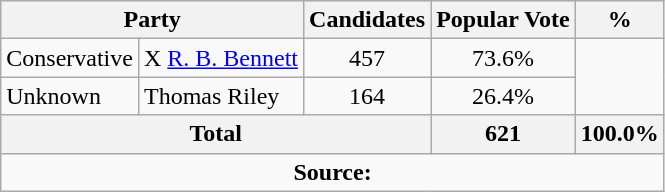<table class="wikitable">
<tr>
<th colspan="2">Party</th>
<th>Candidates</th>
<th>Popular Vote</th>
<th>%</th>
</tr>
<tr>
<td>Conservative</td>
<td> X <a href='#'>R. B. Bennett</a></td>
<td align=center>457</td>
<td align=center>73.6%</td>
</tr>
<tr>
<td>Unknown</td>
<td>Thomas Riley</td>
<td align=center>164</td>
<td align=center>26.4%</td>
</tr>
<tr>
<th colspan=3>Total</th>
<th>621</th>
<th>100.0%</th>
</tr>
<tr>
<td align=center colspan=5><strong>Source:</strong> </td>
</tr>
</table>
